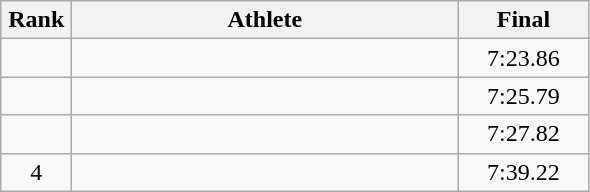<table class=wikitable style="text-align:center">
<tr>
<th width=40>Rank</th>
<th width=250>Athlete</th>
<th width=80>Final</th>
</tr>
<tr>
<td></td>
<td align=left></td>
<td>7:23.86</td>
</tr>
<tr>
<td></td>
<td align=left></td>
<td>7:25.79</td>
</tr>
<tr>
<td></td>
<td align=left></td>
<td>7:27.82</td>
</tr>
<tr>
<td>4</td>
<td align=left></td>
<td>7:39.22</td>
</tr>
</table>
